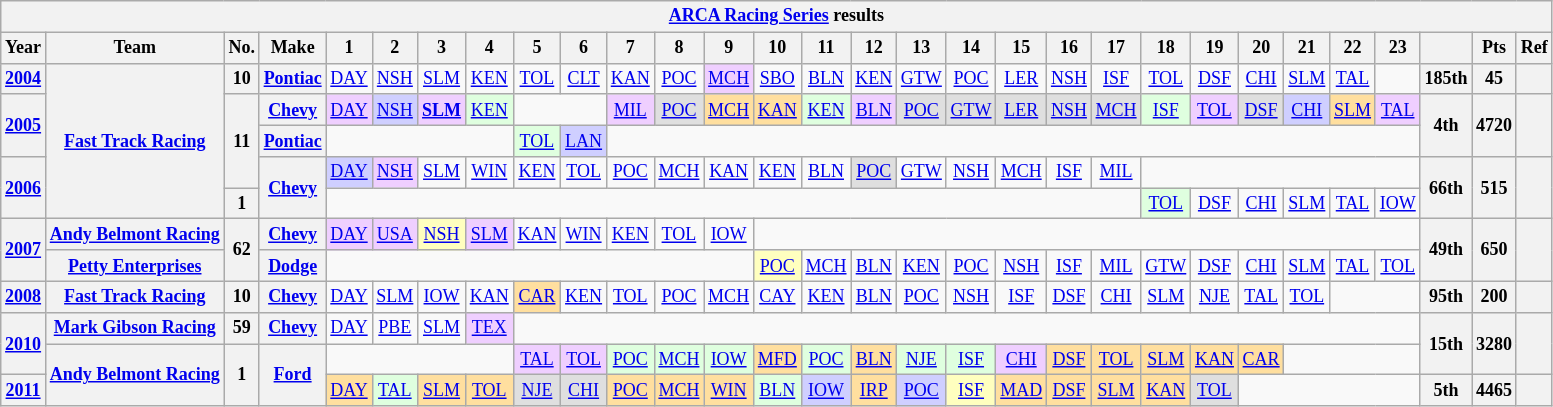<table class="wikitable" style="text-align:center; font-size:75%">
<tr>
<th colspan=30><a href='#'>ARCA Racing Series</a> results</th>
</tr>
<tr>
<th>Year</th>
<th>Team</th>
<th>No.</th>
<th>Make</th>
<th>1</th>
<th>2</th>
<th>3</th>
<th>4</th>
<th>5</th>
<th>6</th>
<th>7</th>
<th>8</th>
<th>9</th>
<th>10</th>
<th>11</th>
<th>12</th>
<th>13</th>
<th>14</th>
<th>15</th>
<th>16</th>
<th>17</th>
<th>18</th>
<th>19</th>
<th>20</th>
<th>21</th>
<th>22</th>
<th>23</th>
<th></th>
<th>Pts</th>
<th>Ref</th>
</tr>
<tr>
<th><a href='#'>2004</a></th>
<th rowspan=5><a href='#'>Fast Track Racing</a></th>
<th>10</th>
<th><a href='#'>Pontiac</a></th>
<td><a href='#'>DAY</a></td>
<td><a href='#'>NSH</a></td>
<td><a href='#'>SLM</a></td>
<td><a href='#'>KEN</a></td>
<td><a href='#'>TOL</a></td>
<td><a href='#'>CLT</a></td>
<td><a href='#'>KAN</a></td>
<td><a href='#'>POC</a></td>
<td style="background:#EFCFFF;"><a href='#'>MCH</a><br></td>
<td><a href='#'>SBO</a></td>
<td><a href='#'>BLN</a></td>
<td><a href='#'>KEN</a></td>
<td><a href='#'>GTW</a></td>
<td><a href='#'>POC</a></td>
<td><a href='#'>LER</a></td>
<td><a href='#'>NSH</a></td>
<td><a href='#'>ISF</a></td>
<td><a href='#'>TOL</a></td>
<td><a href='#'>DSF</a></td>
<td><a href='#'>CHI</a></td>
<td><a href='#'>SLM</a></td>
<td><a href='#'>TAL</a></td>
<td></td>
<th>185th</th>
<th>45</th>
<th></th>
</tr>
<tr>
<th rowspan=2><a href='#'>2005</a></th>
<th rowspan=3>11</th>
<th><a href='#'>Chevy</a></th>
<td style="background:#EFCFFF;"><a href='#'>DAY</a><br></td>
<td style="background:#CFCFFF;"><a href='#'>NSH</a><br></td>
<td style="background:#EFCFFF;"><strong><a href='#'>SLM</a></strong><br></td>
<td style="background:#DFFFDF;"><a href='#'>KEN</a><br></td>
<td colspan=2></td>
<td style="background:#EFCFFF;"><a href='#'>MIL</a><br></td>
<td style="background:#DFDFDF;"><a href='#'>POC</a><br></td>
<td style="background:#FFDF9F;"><a href='#'>MCH</a><br></td>
<td style="background:#FFDF9F;"><a href='#'>KAN</a><br></td>
<td style="background:#DFFFDF;"><a href='#'>KEN</a><br></td>
<td style="background:#EFCFFF;"><a href='#'>BLN</a><br></td>
<td style="background:#DFDFDF;"><a href='#'>POC</a><br></td>
<td style="background:#DFDFDF;"><a href='#'>GTW</a><br></td>
<td style="background:#DFDFDF;"><a href='#'>LER</a><br></td>
<td style="background:#DFDFDF;"><a href='#'>NSH</a><br></td>
<td style="background:#DFDFDF;"><a href='#'>MCH</a><br></td>
<td style="background:#DFFFDF;"><a href='#'>ISF</a><br></td>
<td style="background:#EFCFFF;"><a href='#'>TOL</a><br></td>
<td style="background:#DFDFDF;"><a href='#'>DSF</a><br></td>
<td style="background:#CFCFFF;"><a href='#'>CHI</a><br></td>
<td style="background:#FFDF9F;"><a href='#'>SLM</a><br></td>
<td style="background:#EFCFFF;"><a href='#'>TAL</a><br></td>
<th rowspan=2>4th</th>
<th rowspan=2>4720</th>
<th rowspan=2></th>
</tr>
<tr>
<th><a href='#'>Pontiac</a></th>
<td colspan=4></td>
<td style="background:#DFFFDF;"><a href='#'>TOL</a><br></td>
<td style="background:#CFCFFF;"><a href='#'>LAN</a><br></td>
<td colspan=17></td>
</tr>
<tr>
<th rowspan=2><a href='#'>2006</a></th>
<th rowspan=2><a href='#'>Chevy</a></th>
<td style="background:#CFCFFF;"><a href='#'>DAY</a><br></td>
<td style="background:#EFCFFF;"><a href='#'>NSH</a><br></td>
<td><a href='#'>SLM</a></td>
<td><a href='#'>WIN</a></td>
<td><a href='#'>KEN</a></td>
<td><a href='#'>TOL</a></td>
<td><a href='#'>POC</a></td>
<td><a href='#'>MCH</a></td>
<td><a href='#'>KAN</a></td>
<td><a href='#'>KEN</a></td>
<td><a href='#'>BLN</a></td>
<td style="background:#DFDFDF;"><a href='#'>POC</a><br></td>
<td><a href='#'>GTW</a></td>
<td><a href='#'>NSH</a></td>
<td><a href='#'>MCH</a></td>
<td><a href='#'>ISF</a></td>
<td><a href='#'>MIL</a></td>
<td colspan=6></td>
<th rowspan=2>66th</th>
<th rowspan=2>515</th>
<th rowspan=2></th>
</tr>
<tr>
<th>1</th>
<td colspan=17></td>
<td style="background:#DFFFDF;"><a href='#'>TOL</a><br></td>
<td><a href='#'>DSF</a></td>
<td><a href='#'>CHI</a></td>
<td><a href='#'>SLM</a></td>
<td><a href='#'>TAL</a></td>
<td><a href='#'>IOW</a></td>
</tr>
<tr>
<th rowspan=2><a href='#'>2007</a></th>
<th><a href='#'>Andy Belmont Racing</a></th>
<th rowspan=2>62</th>
<th><a href='#'>Chevy</a></th>
<td style="background:#EFCFFF;"><a href='#'>DAY</a><br></td>
<td style="background:#EFCFFF;"><a href='#'>USA</a><br></td>
<td style="background:#FFFFBF;"><a href='#'>NSH</a><br></td>
<td style="background:#EFCFFF;"><a href='#'>SLM</a><br></td>
<td><a href='#'>KAN</a></td>
<td><a href='#'>WIN</a></td>
<td><a href='#'>KEN</a></td>
<td><a href='#'>TOL</a></td>
<td><a href='#'>IOW</a></td>
<td colspan=14></td>
<th rowspan=2>49th</th>
<th rowspan=2>650</th>
<th rowspan=2></th>
</tr>
<tr>
<th><a href='#'>Petty Enterprises</a></th>
<th><a href='#'>Dodge</a></th>
<td colspan=9></td>
<td style="background:#FFFFBF;"><a href='#'>POC</a><br></td>
<td><a href='#'>MCH</a></td>
<td><a href='#'>BLN</a></td>
<td><a href='#'>KEN</a></td>
<td><a href='#'>POC</a></td>
<td><a href='#'>NSH</a></td>
<td><a href='#'>ISF</a></td>
<td><a href='#'>MIL</a></td>
<td><a href='#'>GTW</a></td>
<td><a href='#'>DSF</a></td>
<td><a href='#'>CHI</a></td>
<td><a href='#'>SLM</a></td>
<td><a href='#'>TAL</a></td>
<td><a href='#'>TOL</a></td>
</tr>
<tr>
<th><a href='#'>2008</a></th>
<th><a href='#'>Fast Track Racing</a></th>
<th>10</th>
<th><a href='#'>Chevy</a></th>
<td><a href='#'>DAY</a></td>
<td><a href='#'>SLM</a></td>
<td><a href='#'>IOW</a></td>
<td><a href='#'>KAN</a></td>
<td style="background:#FFDF9F;"><a href='#'>CAR</a><br></td>
<td><a href='#'>KEN</a></td>
<td><a href='#'>TOL</a></td>
<td><a href='#'>POC</a></td>
<td><a href='#'>MCH</a></td>
<td><a href='#'>CAY</a></td>
<td><a href='#'>KEN</a></td>
<td><a href='#'>BLN</a></td>
<td><a href='#'>POC</a></td>
<td><a href='#'>NSH</a></td>
<td><a href='#'>ISF</a></td>
<td><a href='#'>DSF</a></td>
<td><a href='#'>CHI</a></td>
<td><a href='#'>SLM</a></td>
<td><a href='#'>NJE</a></td>
<td><a href='#'>TAL</a></td>
<td><a href='#'>TOL</a></td>
<td colspan=2></td>
<th>95th</th>
<th>200</th>
<th></th>
</tr>
<tr>
<th rowspan=2><a href='#'>2010</a></th>
<th><a href='#'>Mark Gibson Racing</a></th>
<th>59</th>
<th><a href='#'>Chevy</a></th>
<td><a href='#'>DAY</a></td>
<td><a href='#'>PBE</a></td>
<td><a href='#'>SLM</a></td>
<td style="background:#EFCFFF;"><a href='#'>TEX</a><br></td>
<td colspan=19></td>
<th rowspan=2>15th</th>
<th rowspan=2>3280</th>
<th rowspan=2></th>
</tr>
<tr>
<th rowspan=2><a href='#'>Andy Belmont Racing</a></th>
<th rowspan=2>1</th>
<th rowspan=2><a href='#'>Ford</a></th>
<td colspan=4></td>
<td style="background:#EFCFFF;"><a href='#'>TAL</a><br></td>
<td style="background:#EFCFFF;"><a href='#'>TOL</a><br></td>
<td style="background:#DFFFDF;"><a href='#'>POC</a><br></td>
<td style="background:#DFFFDF;"><a href='#'>MCH</a><br></td>
<td style="background:#DFFFDF;"><a href='#'>IOW</a><br></td>
<td style="background:#FFDF9F;"><a href='#'>MFD</a><br></td>
<td style="background:#DFFFDF;"><a href='#'>POC</a><br></td>
<td style="background:#FFDF9F;"><a href='#'>BLN</a><br></td>
<td style="background:#DFFFDF;"><a href='#'>NJE</a><br></td>
<td style="background:#DFFFDF;"><a href='#'>ISF</a><br></td>
<td style="background:#EFCFFF;"><a href='#'>CHI</a><br></td>
<td style="background:#FFDF9F;"><a href='#'>DSF</a><br></td>
<td style="background:#FFDF9F;"><a href='#'>TOL</a><br></td>
<td style="background:#FFDF9F;"><a href='#'>SLM</a><br></td>
<td style="background:#FFDF9F;"><a href='#'>KAN</a><br></td>
<td style="background:#FFDF9F;"><a href='#'>CAR</a><br></td>
<td colspan=3></td>
</tr>
<tr>
<th><a href='#'>2011</a></th>
<td style="background:#FFDF9F;"><a href='#'>DAY</a><br></td>
<td style="background:#DFFFDF;"><a href='#'>TAL</a><br></td>
<td style="background:#FFDF9F;"><a href='#'>SLM</a><br></td>
<td style="background:#FFDF9F;"><a href='#'>TOL</a><br></td>
<td style="background:#DFDFDF;"><a href='#'>NJE</a><br></td>
<td style="background:#DFDFDF;"><a href='#'>CHI</a><br></td>
<td style="background:#FFDF9F;"><a href='#'>POC</a><br></td>
<td style="background:#FFDF9F;"><a href='#'>MCH</a><br></td>
<td style="background:#FFDF9F;"><a href='#'>WIN</a><br></td>
<td style="background:#DFFFDF;"><a href='#'>BLN</a><br></td>
<td style="background:#CFCFFF;"><a href='#'>IOW</a><br></td>
<td style="background:#FFDF9F;"><a href='#'>IRP</a><br></td>
<td style="background:#CFCFFF;"><a href='#'>POC</a><br></td>
<td style="background:#FFFFBF;"><a href='#'>ISF</a><br></td>
<td style="background:#FFDF9F;"><a href='#'>MAD</a><br></td>
<td style="background:#FFDF9F;"><a href='#'>DSF</a><br></td>
<td style="background:#FFDF9F;"><a href='#'>SLM</a><br></td>
<td style="background:#FFDF9F;"><a href='#'>KAN</a><br></td>
<td style="background:#DFDFDF;"><a href='#'>TOL</a><br></td>
<td colspan=4></td>
<th>5th</th>
<th>4465</th>
<th></th>
</tr>
</table>
